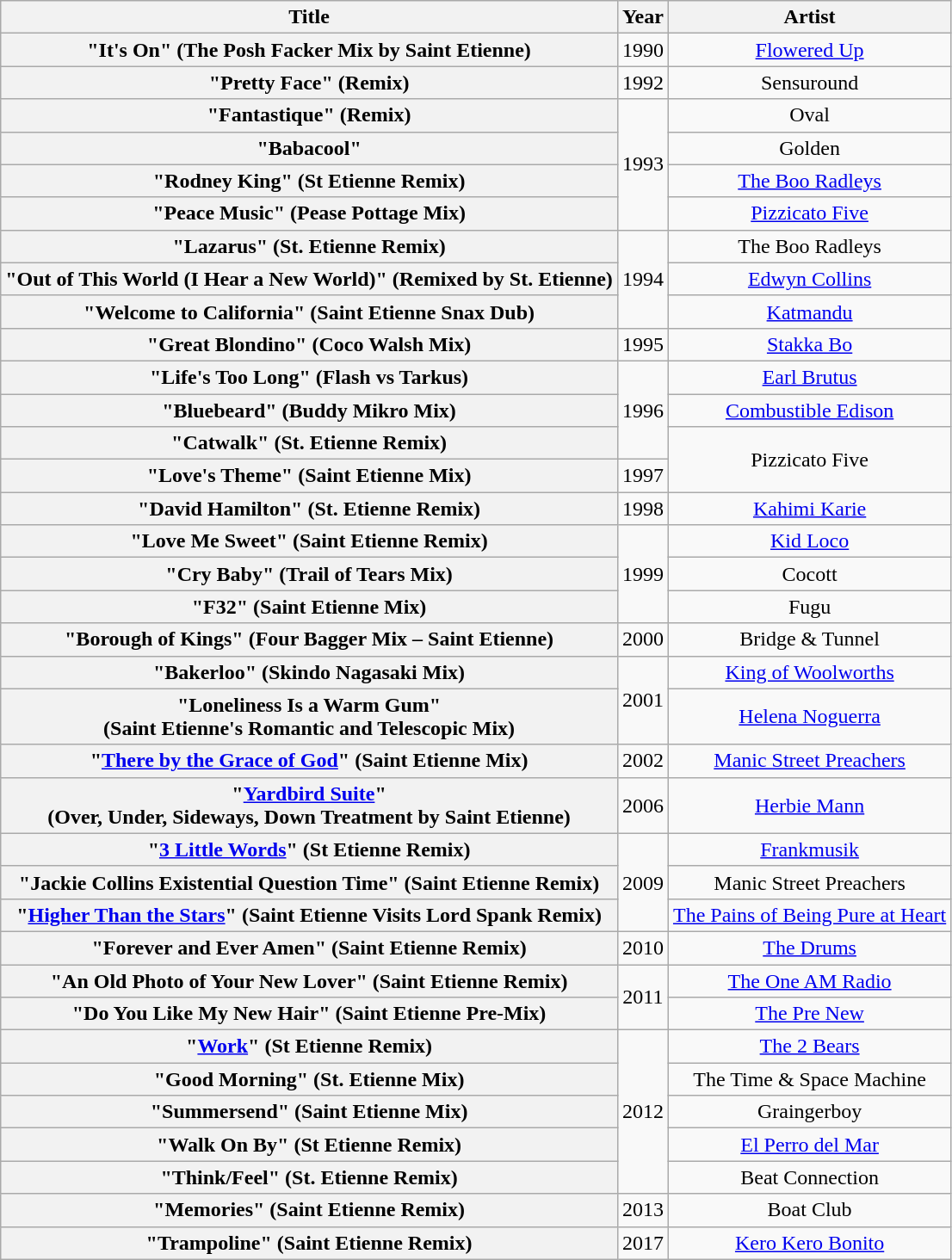<table class="wikitable plainrowheaders" style="text-align:center;">
<tr>
<th scope="col">Title</th>
<th scope="col">Year</th>
<th scope="col">Artist</th>
</tr>
<tr>
<th scope="row">"It's On" (The Posh Facker Mix by Saint Etienne)</th>
<td>1990</td>
<td><a href='#'>Flowered Up</a></td>
</tr>
<tr>
<th scope="row">"Pretty Face" (Remix)</th>
<td>1992</td>
<td>Sensuround</td>
</tr>
<tr>
<th scope="row">"Fantastique" (Remix)</th>
<td rowspan="4">1993</td>
<td>Oval</td>
</tr>
<tr>
<th scope="row">"Babacool"</th>
<td>Golden</td>
</tr>
<tr>
<th scope="row">"Rodney King" (St Etienne Remix)</th>
<td><a href='#'>The Boo Radleys</a></td>
</tr>
<tr>
<th scope="row">"Peace Music" (Pease Pottage Mix)</th>
<td><a href='#'>Pizzicato Five</a></td>
</tr>
<tr>
<th scope="row">"Lazarus" (St. Etienne Remix)</th>
<td rowspan="3">1994</td>
<td>The Boo Radleys</td>
</tr>
<tr>
<th scope="row">"Out of This World (I Hear a New World)" (Remixed by St. Etienne)</th>
<td><a href='#'>Edwyn Collins</a></td>
</tr>
<tr>
<th scope="row">"Welcome to California" (Saint Etienne Snax Dub)</th>
<td><a href='#'>Katmandu</a></td>
</tr>
<tr>
<th scope="row">"Great Blondino" (Coco Walsh Mix)</th>
<td>1995</td>
<td><a href='#'>Stakka Bo</a></td>
</tr>
<tr>
<th scope="row">"Life's Too Long" (Flash vs Tarkus)</th>
<td rowspan="3">1996</td>
<td><a href='#'>Earl Brutus</a></td>
</tr>
<tr>
<th scope="row">"Bluebeard" (Buddy Mikro Mix)</th>
<td><a href='#'>Combustible Edison</a></td>
</tr>
<tr>
<th scope="row">"Catwalk" (St. Etienne Remix)</th>
<td rowspan="2">Pizzicato Five</td>
</tr>
<tr>
<th scope="row">"Love's Theme" (Saint Etienne Mix)</th>
<td>1997</td>
</tr>
<tr>
<th scope="row">"David Hamilton" (St. Etienne Remix)</th>
<td>1998</td>
<td><a href='#'>Kahimi Karie</a></td>
</tr>
<tr>
<th scope="row">"Love Me Sweet" (Saint Etienne Remix)</th>
<td rowspan="3">1999</td>
<td><a href='#'>Kid Loco</a></td>
</tr>
<tr>
<th scope="row">"Cry Baby" (Trail of Tears Mix)</th>
<td>Cocott</td>
</tr>
<tr>
<th scope="row">"F32" (Saint Etienne Mix)</th>
<td>Fugu</td>
</tr>
<tr>
<th scope="row">"Borough of Kings" (Four Bagger Mix – Saint Etienne)</th>
<td>2000</td>
<td>Bridge & Tunnel</td>
</tr>
<tr>
<th scope="row">"Bakerloo" (Skindo Nagasaki Mix)</th>
<td rowspan="2">2001</td>
<td><a href='#'>King of Woolworths</a></td>
</tr>
<tr>
<th scope="row">"Loneliness Is a Warm Gum"<br>(Saint Etienne's Romantic and Telescopic Mix)</th>
<td><a href='#'>Helena Noguerra</a></td>
</tr>
<tr>
<th scope="row">"<a href='#'>There by the Grace of God</a>" (Saint Etienne Mix)</th>
<td>2002</td>
<td><a href='#'>Manic Street Preachers</a></td>
</tr>
<tr>
<th scope="row">"<a href='#'>Yardbird Suite</a>"<br>(Over, Under, Sideways, Down Treatment by Saint Etienne)</th>
<td>2006</td>
<td><a href='#'>Herbie Mann</a></td>
</tr>
<tr>
<th scope="row">"<a href='#'>3 Little Words</a>" (St Etienne Remix)</th>
<td rowspan="3">2009</td>
<td><a href='#'>Frankmusik</a></td>
</tr>
<tr>
<th scope="row">"Jackie Collins Existential Question Time" (Saint Etienne Remix)</th>
<td>Manic Street Preachers</td>
</tr>
<tr>
<th scope="row">"<a href='#'>Higher Than the Stars</a>" (Saint Etienne Visits Lord Spank Remix)</th>
<td><a href='#'>The Pains of Being Pure at Heart</a></td>
</tr>
<tr>
<th scope="row">"Forever and Ever Amen" (Saint Etienne Remix)</th>
<td>2010</td>
<td><a href='#'>The Drums</a></td>
</tr>
<tr>
<th scope="row">"An Old Photo of Your New Lover" (Saint Etienne Remix)</th>
<td rowspan="2">2011</td>
<td><a href='#'>The One AM Radio</a></td>
</tr>
<tr>
<th scope="row">"Do You Like My New Hair" (Saint Etienne Pre-Mix)</th>
<td><a href='#'>The Pre New</a></td>
</tr>
<tr>
<th scope="row">"<a href='#'>Work</a>" (St Etienne Remix)</th>
<td rowspan="5">2012</td>
<td><a href='#'>The 2 Bears</a></td>
</tr>
<tr>
<th scope="row">"Good Morning" (St. Etienne Mix)</th>
<td>The Time & Space Machine</td>
</tr>
<tr>
<th scope="row">"Summersend" (Saint Etienne Mix)</th>
<td>Graingerboy</td>
</tr>
<tr>
<th scope="row">"Walk On By" (St Etienne Remix)</th>
<td><a href='#'>El Perro del Mar</a></td>
</tr>
<tr>
<th scope="row">"Think/Feel" (St. Etienne Remix)</th>
<td>Beat Connection</td>
</tr>
<tr>
<th scope="row">"Memories" (Saint Etienne Remix)</th>
<td>2013</td>
<td>Boat Club</td>
</tr>
<tr>
<th scope="row">"Trampoline" (Saint Etienne Remix)</th>
<td>2017</td>
<td><a href='#'>Kero Kero Bonito</a></td>
</tr>
</table>
